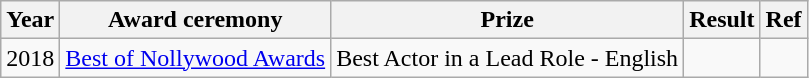<table class ="wikitable">
<tr>
<th>Year</th>
<th>Award ceremony</th>
<th>Prize</th>
<th>Result</th>
<th>Ref</th>
</tr>
<tr>
<td>2018</td>
<td><a href='#'>Best of Nollywood Awards</a></td>
<td>Best Actor in a Lead Role - English</td>
<td></td>
<td></td>
</tr>
</table>
